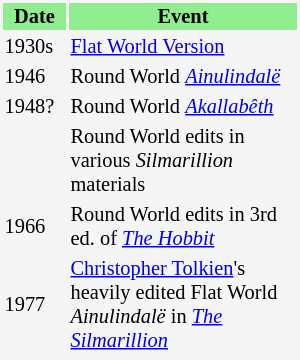<table style="font-size:85%; background: whitesmoke; float:right;">
<tr style="background:lightgreen;">
<th scope="col" style="width:  40px;">Date</th>
<th scope="col" style="width: 150px;">Event</th>
</tr>
<tr>
<td>1930s</td>
<td><a href='#'>Flat World Version</a></td>
</tr>
<tr>
<td>1946</td>
<td>Round World <em><a href='#'>Ainulindalë</a></em></td>
</tr>
<tr>
<td>1948?</td>
<td>Round World <em><a href='#'>Akallabêth</a></em></td>
</tr>
<tr>
<td></td>
<td>Round World edits in various <em>Silmarillion</em> materials</td>
</tr>
<tr>
<td>1966</td>
<td>Round World edits in 3rd ed. of <em><a href='#'>The Hobbit</a></em></td>
</tr>
<tr>
<td>1977</td>
<td><a href='#'>Christopher Tolkien</a>'s heavily edited Flat World <em>Ainulindalë</em> in <em><a href='#'>The Silmarillion</a></em></td>
</tr>
<tr>
</tr>
</table>
